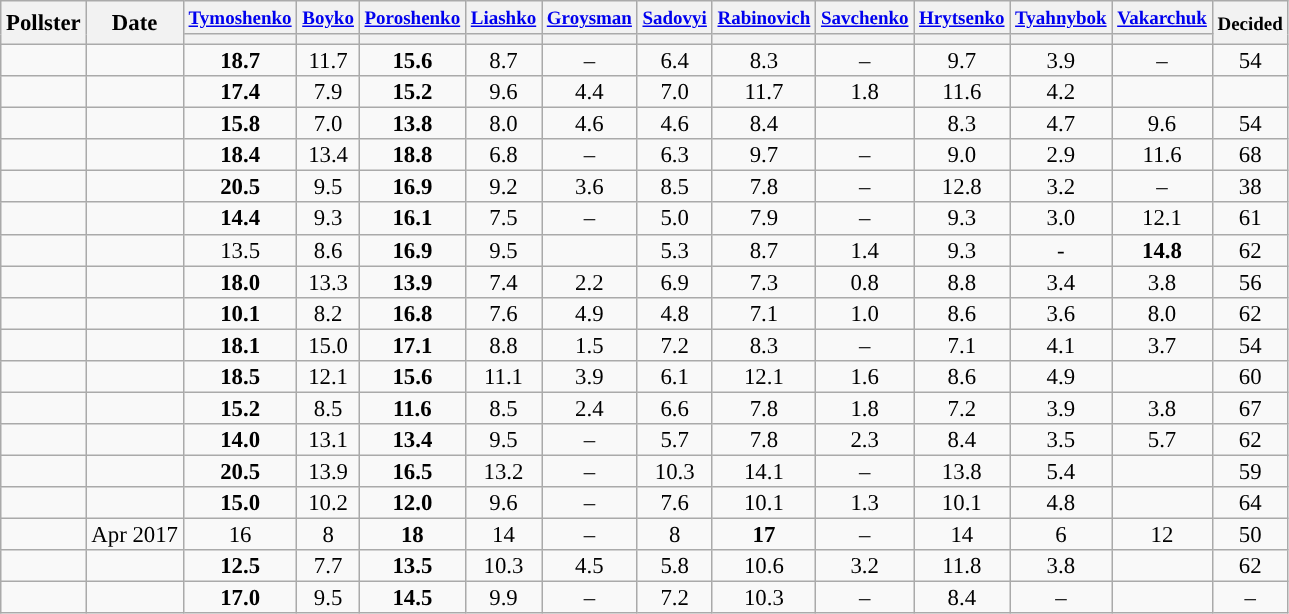<table class="wikitable" style="text-align:center;font-size:95%;line-height:14px;">
<tr>
<th rowspan="2">Pollster</th>
<th rowspan="2">Date</th>
<th><small><a href='#'>Tymoshenko</a></small><br></th>
<th> <small><a href='#'>Boyko</a></small><br></th>
<th> <small><a href='#'>Poroshenko</a></small><br></th>
<th><small><a href='#'>Liashko</a></small><br></th>
<th><small><a href='#'>Groysman</a></small><br></th>
<th><small><a href='#'>Sadovyi</a></small><br></th>
<th><small><a href='#'>Rabinovich</a></small><br></th>
<th><small><a href='#'>Savchenko</a></small><br></th>
<th><small><a href='#'>Hrytsenko</a></small><br></th>
<th><small><a href='#'>Tyahnybok</a></small><br></th>
<th><small><a href='#'>Vakarchuk</a></small><br></th>
<th rowspan="2"><small>Decided</small></th>
</tr>
<tr>
<th style="background:"></th>
<th style="background:"></th>
<th style="background:"></th>
<th style="background:"></th>
<th style="background:"></th>
<th style="background:"></th>
<th style="background:"></th>
<th style="background:"></th>
<th style="background:"></th>
<th style="background:"></th>
<th style="background:"></th>
</tr>
<tr>
<td></td>
<td></td>
<td style="background-color:#"><strong>18.7</strong></td>
<td>11.7</td>
<td style="background-color:#"><strong>15.6</strong></td>
<td>8.7</td>
<td>–</td>
<td>6.4</td>
<td>8.3</td>
<td>–</td>
<td>9.7</td>
<td>3.9</td>
<td>–</td>
<td>54</td>
</tr>
<tr>
<td></td>
<td></td>
<td style="background-color:#"><strong>17.4</strong></td>
<td>7.9</td>
<td style="background-color:#"><strong>15.2</strong></td>
<td>9.6</td>
<td>4.4</td>
<td>7.0</td>
<td>11.7</td>
<td>1.8</td>
<td>11.6</td>
<td>4.2</td>
<td></td>
<td></td>
</tr>
<tr>
<td></td>
<td></td>
<td style="background-color:#"><strong>15.8</strong></td>
<td>7.0</td>
<td style="background-color:#"><strong>13.8</strong></td>
<td>8.0</td>
<td>4.6</td>
<td>4.6</td>
<td>8.4</td>
<td></td>
<td>8.3</td>
<td>4.7</td>
<td>9.6</td>
<td>54</td>
</tr>
<tr>
<td></td>
<td></td>
<td style="background-color:#"><strong>18.4</strong></td>
<td>13.4</td>
<td style="background-color:#"><strong>18.8</strong></td>
<td>6.8</td>
<td>–</td>
<td>6.3</td>
<td>9.7</td>
<td>–</td>
<td>9.0</td>
<td>2.9</td>
<td>11.6</td>
<td>68</td>
</tr>
<tr>
<td></td>
<td></td>
<td style="background-color:#"><strong>20.5</strong></td>
<td>9.5</td>
<td style="background-color:#"><strong>16.9</strong></td>
<td>9.2</td>
<td>3.6</td>
<td>8.5</td>
<td>7.8</td>
<td>–</td>
<td>12.8</td>
<td>3.2</td>
<td>–</td>
<td>38</td>
</tr>
<tr>
<td></td>
<td></td>
<td style="background-color:#"><strong>14.4</strong></td>
<td>9.3</td>
<td style="background-color:#"><strong>16.1</strong></td>
<td>7.5</td>
<td>–</td>
<td>5.0</td>
<td>7.9</td>
<td>–</td>
<td>9.3</td>
<td>3.0</td>
<td>12.1</td>
<td>61</td>
</tr>
<tr>
<td></td>
<td></td>
<td>13.5</td>
<td>8.6</td>
<td style="background-color:#"><strong>16.9</strong></td>
<td>9.5</td>
<td></td>
<td>5.3</td>
<td>8.7</td>
<td>1.4</td>
<td>9.3</td>
<td>-</td>
<td style="background-color:#"><strong>14.8</strong></td>
<td>62</td>
</tr>
<tr>
<td></td>
<td></td>
<td style="background-color:#"><strong>18.0</strong></td>
<td>13.3</td>
<td style="background-color:#"><strong>13.9</strong></td>
<td>7.4</td>
<td>2.2</td>
<td>6.9</td>
<td>7.3</td>
<td>0.8</td>
<td>8.8</td>
<td>3.4</td>
<td>3.8</td>
<td>56</td>
</tr>
<tr>
<td></td>
<td></td>
<td style="background-color:#"><strong>10.1</strong></td>
<td>8.2</td>
<td style="background-color:#"><strong>16.8</strong></td>
<td>7.6</td>
<td>4.9</td>
<td>4.8</td>
<td>7.1</td>
<td>1.0</td>
<td>8.6</td>
<td>3.6</td>
<td>8.0</td>
<td>62</td>
</tr>
<tr>
<td></td>
<td></td>
<td style="background-color:#"><strong>18.1</strong></td>
<td>15.0</td>
<td style="background-color:#"><strong>17.1</strong></td>
<td>8.8</td>
<td>1.5</td>
<td>7.2</td>
<td>8.3</td>
<td>–</td>
<td>7.1</td>
<td>4.1</td>
<td>3.7</td>
<td>54</td>
</tr>
<tr>
<td></td>
<td></td>
<td style="background-color:#"><strong>18.5</strong></td>
<td>12.1</td>
<td style="background-color:#"><strong>15.6</strong></td>
<td>11.1</td>
<td>3.9</td>
<td>6.1</td>
<td>12.1</td>
<td>1.6</td>
<td>8.6</td>
<td>4.9</td>
<td></td>
<td>60</td>
</tr>
<tr>
<td></td>
<td></td>
<td style="background-color:#"><strong>15.2</strong></td>
<td>8.5</td>
<td style="background-color:#"><strong>11.6</strong></td>
<td>8.5</td>
<td>2.4</td>
<td>6.6</td>
<td>7.8</td>
<td>1.8</td>
<td>7.2</td>
<td>3.9</td>
<td>3.8</td>
<td>67</td>
</tr>
<tr>
<td></td>
<td></td>
<td style="background-color:#"><strong>14.0</strong></td>
<td>13.1</td>
<td style="background-color:#"><strong>13.4</strong></td>
<td>9.5</td>
<td>–</td>
<td>5.7</td>
<td>7.8</td>
<td>2.3</td>
<td>8.4</td>
<td>3.5</td>
<td>5.7</td>
<td>62</td>
</tr>
<tr>
<td> </td>
<td></td>
<td style="background-color:#"><strong>20.5</strong></td>
<td>13.9</td>
<td style="background-color:#"><strong>16.5</strong></td>
<td>13.2</td>
<td>–</td>
<td>10.3</td>
<td>14.1</td>
<td>–</td>
<td>13.8</td>
<td>5.4</td>
<td></td>
<td>59</td>
</tr>
<tr>
<td></td>
<td></td>
<td style="background-color:#"><strong>15.0</strong></td>
<td>10.2</td>
<td style="background-color:#"><strong>12.0</strong></td>
<td>9.6</td>
<td>–</td>
<td>7.6</td>
<td>10.1</td>
<td>1.3</td>
<td>10.1</td>
<td>4.8</td>
<td></td>
<td>64</td>
</tr>
<tr>
<td></td>
<td data-sort-value="2017-04-15">Apr 2017</td>
<td> 16</td>
<td>8</td>
<td style="background-color:#"><strong>18</strong></td>
<td>14</td>
<td>–</td>
<td>8</td>
<td style="background-color:#"><strong>17</strong></td>
<td>–</td>
<td>14</td>
<td>6</td>
<td>12</td>
<td>50</td>
</tr>
<tr>
<td></td>
<td></td>
<td style="background-color:#"><strong>12.5</strong></td>
<td>7.7</td>
<td style="background-color:#"><strong>13.5</strong></td>
<td>10.3</td>
<td>4.5</td>
<td>5.8</td>
<td>10.6</td>
<td>3.2</td>
<td>11.8</td>
<td>3.8</td>
<td></td>
<td>62</td>
</tr>
<tr>
<td> </td>
<td></td>
<td style="background-color:#"><strong>17.0</strong></td>
<td>9.5</td>
<td style="background-color:#"><strong>14.5</strong></td>
<td>9.9</td>
<td>–</td>
<td>7.2</td>
<td>10.3</td>
<td>–</td>
<td>8.4</td>
<td>–</td>
<td></td>
<td>–</td>
</tr>
</table>
